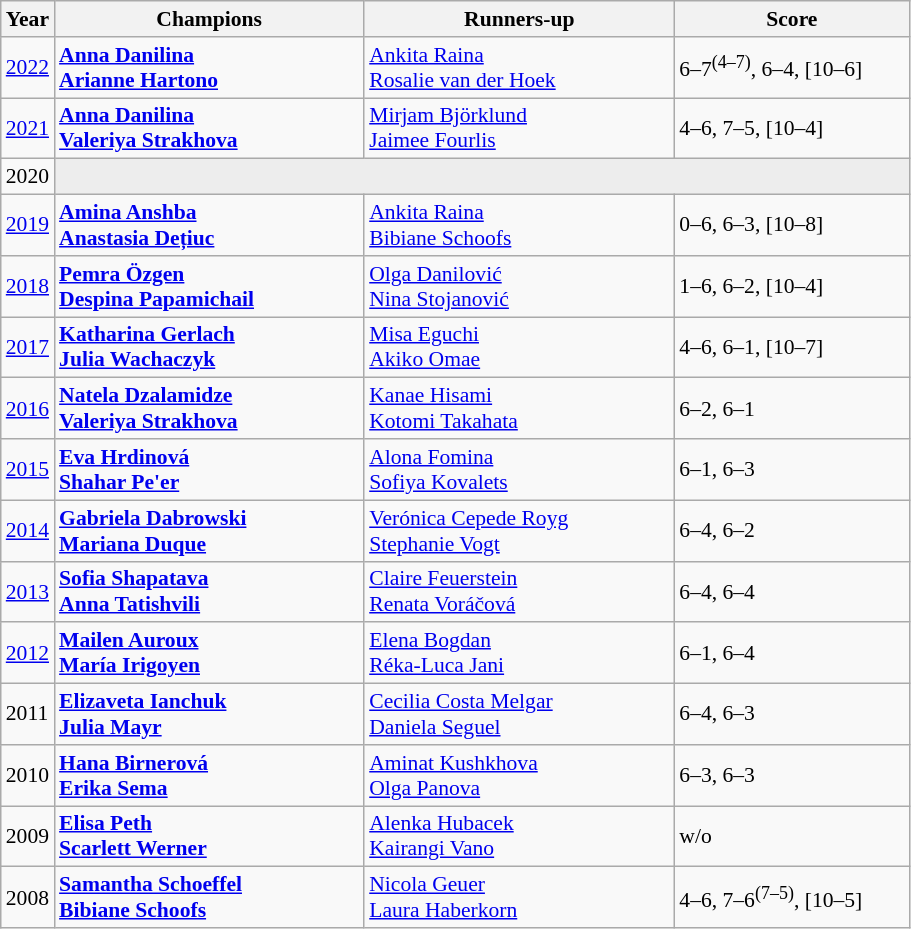<table class="wikitable" style="font-size:90%">
<tr>
<th>Year</th>
<th width="200">Champions</th>
<th width="200">Runners-up</th>
<th width="150">Score</th>
</tr>
<tr>
<td><a href='#'>2022</a></td>
<td> <strong><a href='#'>Anna Danilina</a></strong> <br>  <strong><a href='#'>Arianne Hartono</a></strong></td>
<td> <a href='#'>Ankita Raina</a> <br>  <a href='#'>Rosalie van der Hoek</a></td>
<td>6–7<sup>(4–7)</sup>, 6–4, [10–6]</td>
</tr>
<tr>
<td><a href='#'>2021</a></td>
<td> <strong><a href='#'>Anna Danilina</a></strong> <br>  <strong><a href='#'>Valeriya Strakhova</a></strong></td>
<td> <a href='#'>Mirjam Björklund</a> <br>  <a href='#'>Jaimee Fourlis</a></td>
<td>4–6, 7–5, [10–4]</td>
</tr>
<tr>
<td>2020</td>
<td colspan=3 bgcolor="#ededed"></td>
</tr>
<tr>
<td><a href='#'>2019</a></td>
<td> <strong><a href='#'>Amina Anshba</a></strong> <br>  <strong><a href='#'>Anastasia Dețiuc</a></strong></td>
<td> <a href='#'>Ankita Raina</a> <br>  <a href='#'>Bibiane Schoofs</a></td>
<td>0–6, 6–3, [10–8]</td>
</tr>
<tr>
<td><a href='#'>2018</a></td>
<td> <strong><a href='#'>Pemra Özgen</a></strong> <br>  <strong><a href='#'>Despina Papamichail</a></strong></td>
<td> <a href='#'>Olga Danilović</a> <br>  <a href='#'>Nina Stojanović</a></td>
<td>1–6, 6–2, [10–4]</td>
</tr>
<tr>
<td><a href='#'>2017</a></td>
<td> <strong><a href='#'>Katharina Gerlach</a></strong> <br>  <strong><a href='#'>Julia Wachaczyk</a></strong></td>
<td> <a href='#'>Misa Eguchi</a> <br>  <a href='#'>Akiko Omae</a></td>
<td>4–6, 6–1, [10–7]</td>
</tr>
<tr>
<td><a href='#'>2016</a></td>
<td> <strong><a href='#'>Natela Dzalamidze</a></strong> <br>  <strong><a href='#'>Valeriya Strakhova</a></strong></td>
<td> <a href='#'>Kanae Hisami</a> <br>  <a href='#'>Kotomi Takahata</a></td>
<td>6–2, 6–1</td>
</tr>
<tr>
<td><a href='#'>2015</a></td>
<td> <strong><a href='#'>Eva Hrdinová</a></strong> <br>  <strong><a href='#'>Shahar Pe'er</a></strong></td>
<td> <a href='#'>Alona Fomina</a> <br>  <a href='#'>Sofiya Kovalets</a></td>
<td>6–1, 6–3</td>
</tr>
<tr>
<td><a href='#'>2014</a></td>
<td> <strong><a href='#'>Gabriela Dabrowski</a></strong> <br>  <strong><a href='#'>Mariana Duque</a></strong></td>
<td> <a href='#'>Verónica Cepede Royg</a> <br>  <a href='#'>Stephanie Vogt</a></td>
<td>6–4, 6–2</td>
</tr>
<tr>
<td><a href='#'>2013</a></td>
<td> <strong><a href='#'>Sofia Shapatava</a></strong> <br>  <strong><a href='#'>Anna Tatishvili</a></strong></td>
<td> <a href='#'>Claire Feuerstein</a> <br>  <a href='#'>Renata Voráčová</a></td>
<td>6–4, 6–4</td>
</tr>
<tr>
<td><a href='#'>2012</a></td>
<td> <strong><a href='#'>Mailen Auroux</a></strong> <br>  <strong><a href='#'>María Irigoyen</a></strong></td>
<td> <a href='#'>Elena Bogdan</a> <br>  <a href='#'>Réka-Luca Jani</a></td>
<td>6–1, 6–4</td>
</tr>
<tr>
<td>2011</td>
<td> <strong><a href='#'>Elizaveta Ianchuk</a></strong> <br>  <strong><a href='#'>Julia Mayr</a></strong></td>
<td> <a href='#'>Cecilia Costa Melgar</a> <br>  <a href='#'>Daniela Seguel</a></td>
<td>6–4, 6–3</td>
</tr>
<tr>
<td>2010</td>
<td> <strong><a href='#'>Hana Birnerová</a></strong> <br>  <strong><a href='#'>Erika Sema</a></strong></td>
<td> <a href='#'>Aminat Kushkhova</a> <br>  <a href='#'>Olga Panova</a></td>
<td>6–3, 6–3</td>
</tr>
<tr>
<td>2009</td>
<td> <strong><a href='#'>Elisa Peth</a></strong> <br>  <strong><a href='#'>Scarlett Werner</a></strong></td>
<td> <a href='#'>Alenka Hubacek</a> <br>  <a href='#'>Kairangi Vano</a></td>
<td>w/o</td>
</tr>
<tr>
<td>2008</td>
<td> <strong><a href='#'>Samantha Schoeffel</a></strong> <br>  <strong><a href='#'>Bibiane Schoofs</a></strong></td>
<td> <a href='#'>Nicola Geuer</a> <br>  <a href='#'>Laura Haberkorn</a></td>
<td>4–6, 7–6<sup>(7–5)</sup>, [10–5]</td>
</tr>
</table>
